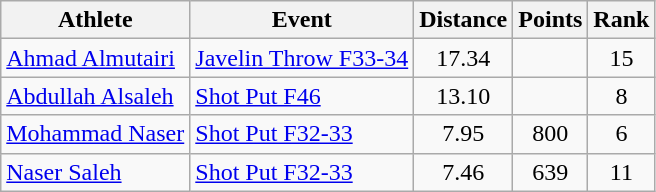<table class="wikitable">
<tr>
<th>Athlete</th>
<th>Event</th>
<th>Distance</th>
<th>Points</th>
<th>Rank</th>
</tr>
<tr align=center>
<td align=left><a href='#'>Ahmad Almutairi</a></td>
<td align=left><a href='#'>Javelin Throw F33-34</a></td>
<td>17.34</td>
<td></td>
<td>15</td>
</tr>
<tr align=center>
<td align=left><a href='#'>Abdullah Alsaleh</a></td>
<td align=left><a href='#'>Shot Put F46</a></td>
<td>13.10</td>
<td></td>
<td>8</td>
</tr>
<tr align=center>
<td align=left><a href='#'>Mohammad Naser</a></td>
<td align=left><a href='#'>Shot Put F32-33</a></td>
<td>7.95</td>
<td>800</td>
<td>6</td>
</tr>
<tr align=center>
<td align=left><a href='#'>Naser Saleh</a></td>
<td align=left><a href='#'>Shot Put F32-33</a></td>
<td>7.46</td>
<td>639</td>
<td>11</td>
</tr>
</table>
